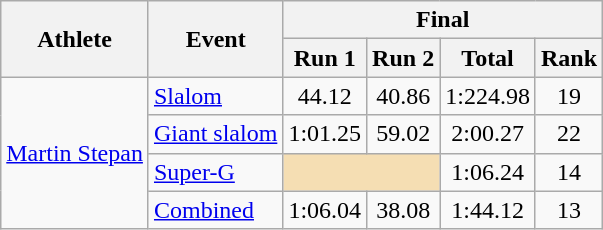<table class="wikitable">
<tr>
<th rowspan="2">Athlete</th>
<th rowspan="2">Event</th>
<th colspan="4">Final</th>
</tr>
<tr>
<th>Run 1</th>
<th>Run 2</th>
<th>Total</th>
<th>Rank</th>
</tr>
<tr>
<td rowspan=4><a href='#'>Martin Stepan</a></td>
<td><a href='#'>Slalom</a></td>
<td align="center">44.12</td>
<td align="center">40.86</td>
<td align="center">1:224.98</td>
<td align="center">19</td>
</tr>
<tr>
<td><a href='#'>Giant slalom</a></td>
<td align="center">1:01.25</td>
<td align="center">59.02</td>
<td align="center">2:00.27</td>
<td align="center">22</td>
</tr>
<tr>
<td><a href='#'>Super-G</a></td>
<td colspan=2 bgcolor="wheat"></td>
<td align="center">1:06.24</td>
<td align="center">14</td>
</tr>
<tr>
<td><a href='#'>Combined</a></td>
<td align="center">1:06.04</td>
<td align="center">38.08</td>
<td align="center">1:44.12</td>
<td align="center">13</td>
</tr>
</table>
